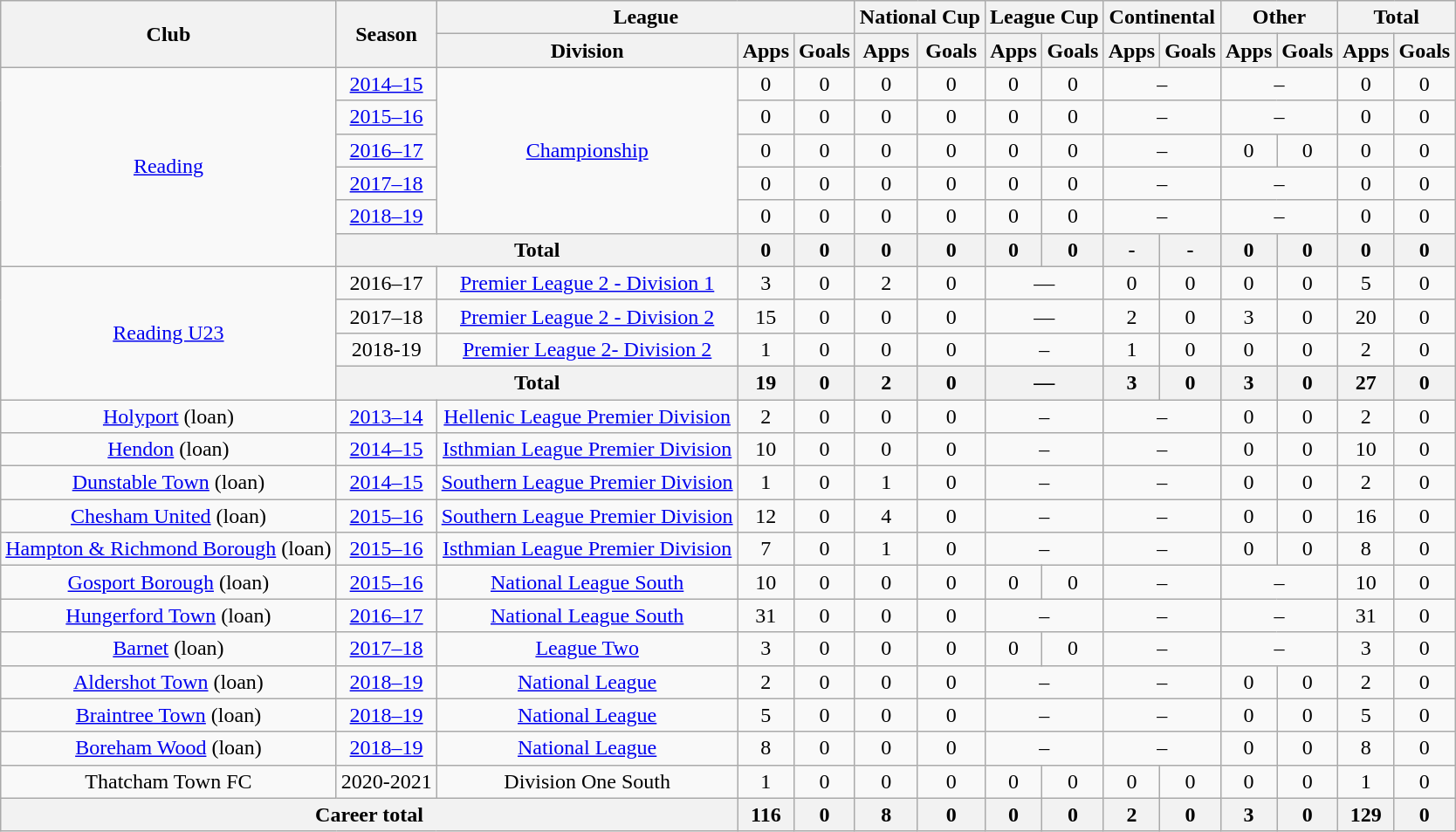<table class="wikitable" style="text-align: center;">
<tr>
<th rowspan="2">Club</th>
<th rowspan="2">Season</th>
<th colspan="3">League</th>
<th colspan="2">National Cup</th>
<th colspan="2">League Cup</th>
<th colspan="2">Continental</th>
<th colspan="2">Other</th>
<th colspan="2">Total</th>
</tr>
<tr>
<th>Division</th>
<th>Apps</th>
<th>Goals</th>
<th>Apps</th>
<th>Goals</th>
<th>Apps</th>
<th>Goals</th>
<th>Apps</th>
<th>Goals</th>
<th>Apps</th>
<th>Goals</th>
<th>Apps</th>
<th>Goals</th>
</tr>
<tr>
<td rowspan="6"><a href='#'>Reading</a></td>
<td><a href='#'>2014–15</a></td>
<td rowspan="5"><a href='#'>Championship</a></td>
<td>0</td>
<td>0</td>
<td>0</td>
<td>0</td>
<td>0</td>
<td>0</td>
<td colspan="2">–</td>
<td colspan="2">–</td>
<td>0</td>
<td>0</td>
</tr>
<tr>
<td><a href='#'>2015–16</a></td>
<td>0</td>
<td>0</td>
<td>0</td>
<td>0</td>
<td>0</td>
<td>0</td>
<td colspan="2">–</td>
<td colspan="2">–</td>
<td>0</td>
<td>0</td>
</tr>
<tr>
<td><a href='#'>2016–17</a></td>
<td>0</td>
<td>0</td>
<td>0</td>
<td>0</td>
<td>0</td>
<td>0</td>
<td colspan="2">–</td>
<td>0</td>
<td>0</td>
<td>0</td>
<td>0</td>
</tr>
<tr>
<td><a href='#'>2017–18</a></td>
<td>0</td>
<td>0</td>
<td>0</td>
<td>0</td>
<td>0</td>
<td>0</td>
<td colspan="2">–</td>
<td colspan="2">–</td>
<td>0</td>
<td>0</td>
</tr>
<tr>
<td><a href='#'>2018–19</a></td>
<td>0</td>
<td>0</td>
<td>0</td>
<td>0</td>
<td>0</td>
<td>0</td>
<td colspan="2">–</td>
<td colspan="2">–</td>
<td>0</td>
<td>0</td>
</tr>
<tr>
<th colspan="2">Total</th>
<th>0</th>
<th>0</th>
<th>0</th>
<th>0</th>
<th>0</th>
<th>0</th>
<th>-</th>
<th>-</th>
<th>0</th>
<th>0</th>
<th>0</th>
<th>0</th>
</tr>
<tr>
<td rowspan="4"><a href='#'>Reading U23</a></td>
<td>2016–17</td>
<td><a href='#'>Premier League 2 - Division 1</a></td>
<td>3</td>
<td>0</td>
<td>2</td>
<td>0</td>
<td colspan=2>—</td>
<td>0</td>
<td>0</td>
<td>0</td>
<td>0</td>
<td>5</td>
<td>0</td>
</tr>
<tr>
<td>2017–18</td>
<td><a href='#'>Premier League 2 - Division 2</a></td>
<td>15</td>
<td>0</td>
<td>0</td>
<td>0</td>
<td colspan=2>—</td>
<td>2</td>
<td>0</td>
<td>3</td>
<td>0</td>
<td>20</td>
<td>0</td>
</tr>
<tr>
<td>2018-19</td>
<td><a href='#'>Premier League 2- Division 2</a></td>
<td>1</td>
<td>0</td>
<td>0</td>
<td>0</td>
<td colspan="2">–</td>
<td>1</td>
<td>0</td>
<td>0</td>
<td>0</td>
<td>2</td>
<td>0</td>
</tr>
<tr>
<th colspan="2">Total</th>
<th>19</th>
<th>0</th>
<th>2</th>
<th>0</th>
<th colspan="2">—</th>
<th>3</th>
<th>0</th>
<th>3</th>
<th>0</th>
<th>27</th>
<th>0</th>
</tr>
<tr>
<td><a href='#'>Holyport</a> (loan)</td>
<td><a href='#'>2013–14</a></td>
<td><a href='#'>Hellenic League Premier Division</a></td>
<td>2</td>
<td>0</td>
<td>0</td>
<td>0</td>
<td colspan="2">–</td>
<td colspan="2">–</td>
<td>0</td>
<td>0</td>
<td>2</td>
<td>0</td>
</tr>
<tr>
<td><a href='#'>Hendon</a> (loan)</td>
<td><a href='#'>2014–15</a></td>
<td><a href='#'>Isthmian League Premier Division</a></td>
<td>10</td>
<td>0</td>
<td>0</td>
<td>0</td>
<td colspan="2">–</td>
<td colspan="2">–</td>
<td>0</td>
<td>0</td>
<td>10</td>
<td>0</td>
</tr>
<tr>
<td><a href='#'>Dunstable Town</a> (loan)</td>
<td><a href='#'>2014–15</a></td>
<td><a href='#'>Southern League Premier Division</a></td>
<td>1</td>
<td>0</td>
<td>1</td>
<td>0</td>
<td colspan="2">–</td>
<td colspan="2">–</td>
<td>0</td>
<td>0</td>
<td>2</td>
<td>0</td>
</tr>
<tr>
<td><a href='#'>Chesham United</a> (loan)</td>
<td><a href='#'>2015–16</a></td>
<td><a href='#'>Southern League Premier Division</a></td>
<td>12</td>
<td>0</td>
<td>4</td>
<td>0</td>
<td colspan="2">–</td>
<td colspan="2">–</td>
<td>0</td>
<td>0</td>
<td>16</td>
<td>0</td>
</tr>
<tr>
<td><a href='#'>Hampton & Richmond Borough</a> (loan)</td>
<td><a href='#'>2015–16</a></td>
<td><a href='#'>Isthmian League Premier Division</a></td>
<td>7</td>
<td>0</td>
<td>1</td>
<td>0</td>
<td colspan="2">–</td>
<td colspan="2">–</td>
<td>0</td>
<td>0</td>
<td>8</td>
<td>0</td>
</tr>
<tr>
<td><a href='#'>Gosport Borough</a> (loan)</td>
<td><a href='#'>2015–16</a></td>
<td><a href='#'>National League South</a></td>
<td>10</td>
<td>0</td>
<td>0</td>
<td>0</td>
<td>0</td>
<td>0</td>
<td colspan="2">–</td>
<td colspan="2">–</td>
<td>10</td>
<td>0</td>
</tr>
<tr>
<td><a href='#'>Hungerford Town</a> (loan)</td>
<td><a href='#'>2016–17</a></td>
<td><a href='#'>National League South</a></td>
<td>31</td>
<td>0</td>
<td>0</td>
<td>0</td>
<td colspan="2">–</td>
<td colspan="2">–</td>
<td colspan="2">–</td>
<td>31</td>
<td>0</td>
</tr>
<tr>
<td><a href='#'>Barnet</a> (loan)</td>
<td><a href='#'>2017–18</a></td>
<td><a href='#'>League Two</a></td>
<td>3</td>
<td>0</td>
<td>0</td>
<td>0</td>
<td>0</td>
<td>0</td>
<td colspan="2">–</td>
<td colspan="2">–</td>
<td>3</td>
<td>0</td>
</tr>
<tr>
<td><a href='#'>Aldershot Town</a> (loan)</td>
<td><a href='#'>2018–19</a></td>
<td><a href='#'>National League</a></td>
<td>2</td>
<td>0</td>
<td>0</td>
<td>0</td>
<td colspan="2">–</td>
<td colspan="2">–</td>
<td>0</td>
<td>0</td>
<td>2</td>
<td>0</td>
</tr>
<tr>
<td><a href='#'>Braintree Town</a> (loan)</td>
<td><a href='#'>2018–19</a></td>
<td><a href='#'>National League</a></td>
<td>5</td>
<td>0</td>
<td>0</td>
<td>0</td>
<td colspan="2">–</td>
<td colspan="2">–</td>
<td>0</td>
<td>0</td>
<td>5</td>
<td>0</td>
</tr>
<tr>
<td><a href='#'>Boreham Wood</a> (loan)</td>
<td><a href='#'>2018–19</a></td>
<td><a href='#'>National League</a></td>
<td>8</td>
<td>0</td>
<td>0</td>
<td>0</td>
<td colspan="2">–</td>
<td colspan="2">–</td>
<td>0</td>
<td>0</td>
<td>8</td>
<td>0</td>
</tr>
<tr>
<td>Thatcham Town FC</td>
<td>2020-2021</td>
<td>Division One South</td>
<td>1</td>
<td>0</td>
<td>0</td>
<td>0</td>
<td>0</td>
<td>0</td>
<td>0</td>
<td>0</td>
<td>0</td>
<td>0</td>
<td>1</td>
<td>0</td>
</tr>
<tr>
<th colspan="3">Career total</th>
<th>116</th>
<th>0</th>
<th>8</th>
<th>0</th>
<th>0</th>
<th>0</th>
<th>2</th>
<th>0</th>
<th>3</th>
<th>0</th>
<th>129</th>
<th>0</th>
</tr>
</table>
